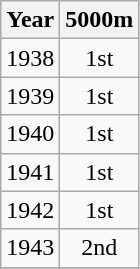<table class=wikitable>
<tr>
<th>Year</th>
<th>5000m</th>
</tr>
<tr>
<td>1938</td>
<td align="center">1st</td>
</tr>
<tr>
<td>1939</td>
<td align="center">1st</td>
</tr>
<tr>
<td>1940</td>
<td align="center">1st</td>
</tr>
<tr>
<td>1941</td>
<td align="center">1st</td>
</tr>
<tr>
<td>1942</td>
<td align="center">1st</td>
</tr>
<tr>
<td>1943</td>
<td align="center">2nd</td>
</tr>
<tr>
</tr>
</table>
